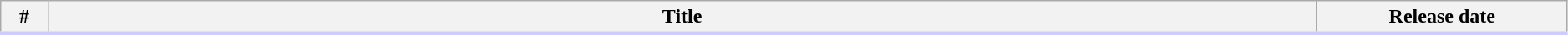<table class="wikitable" width = "99%">
<tr style="border-bottom:3px solid #CCF">
<th width="3%">#</th>
<th>Title</th>
<th width="16%">Release date<br>




</th>
</tr>
</table>
